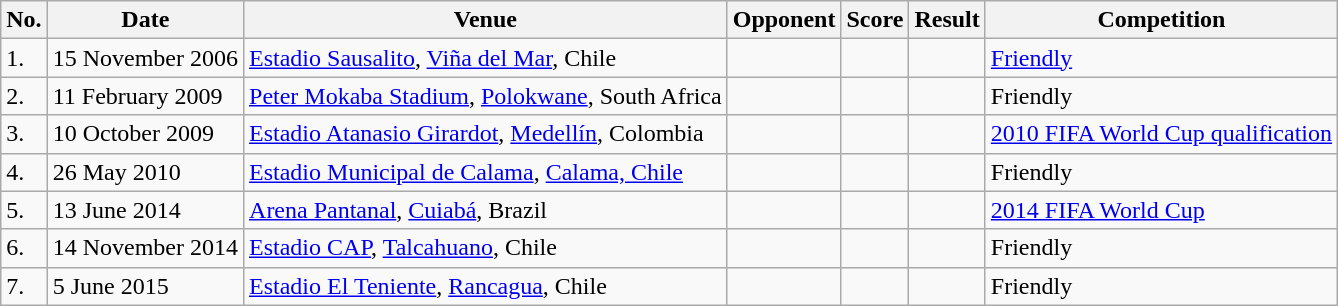<table class=wikitable style="text-align: left;" align=center>
<tr>
<th>No.</th>
<th>Date</th>
<th>Venue</th>
<th>Opponent</th>
<th>Score</th>
<th>Result</th>
<th>Competition</th>
</tr>
<tr>
<td>1.</td>
<td>15 November 2006</td>
<td><a href='#'>Estadio Sausalito</a>, <a href='#'>Viña del Mar</a>, Chile</td>
<td></td>
<td></td>
<td></td>
<td><a href='#'>Friendly</a></td>
</tr>
<tr>
<td>2.</td>
<td>11 February 2009</td>
<td><a href='#'>Peter Mokaba Stadium</a>, <a href='#'>Polokwane</a>, South Africa</td>
<td></td>
<td></td>
<td></td>
<td>Friendly</td>
</tr>
<tr>
<td>3.</td>
<td>10 October 2009</td>
<td><a href='#'>Estadio Atanasio Girardot</a>, <a href='#'>Medellín</a>, Colombia</td>
<td></td>
<td></td>
<td></td>
<td><a href='#'>2010 FIFA World Cup qualification</a></td>
</tr>
<tr>
<td>4.</td>
<td>26 May 2010</td>
<td><a href='#'>Estadio Municipal de Calama</a>, <a href='#'>Calama, Chile</a></td>
<td></td>
<td></td>
<td></td>
<td>Friendly</td>
</tr>
<tr>
<td>5.</td>
<td>13 June 2014</td>
<td><a href='#'>Arena Pantanal</a>, <a href='#'>Cuiabá</a>, Brazil</td>
<td></td>
<td></td>
<td></td>
<td><a href='#'>2014 FIFA World Cup</a></td>
</tr>
<tr>
<td>6.</td>
<td>14 November 2014</td>
<td><a href='#'>Estadio CAP</a>, <a href='#'>Talcahuano</a>, Chile</td>
<td></td>
<td></td>
<td></td>
<td>Friendly</td>
</tr>
<tr>
<td>7.</td>
<td>5 June 2015</td>
<td><a href='#'>Estadio El Teniente</a>, <a href='#'>Rancagua</a>, Chile</td>
<td></td>
<td></td>
<td></td>
<td>Friendly</td>
</tr>
</table>
